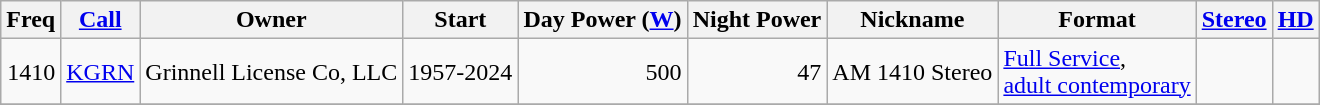<table class="wikitable sortable">
<tr>
<th>Freq</th>
<th><a href='#'>Call</a></th>
<th>Owner</th>
<th>Start</th>
<th>Day Power (<a href='#'>W</a>)</th>
<th>Night Power</th>
<th>Nickname</th>
<th>Format</th>
<th><a href='#'>Stereo</a></th>
<th><a href='#'>HD</a></th>
</tr>
<tr>
<td align=right>1410</td>
<td><a href='#'>KGRN</a></td>
<td>Grinnell License Co, LLC</td>
<td>1957-2024</td>
<td align=right>500</td>
<td align=right>47</td>
<td>AM 1410 Stereo</td>
<td><a href='#'>Full Service</a>,<br><a href='#'>adult contemporary</a></td>
<td></td>
<td></td>
</tr>
<tr>
</tr>
</table>
